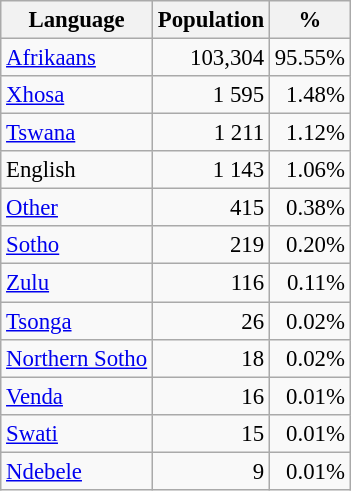<table class="wikitable" style="font-size: 95%; text-align: right">
<tr>
<th>Language</th>
<th>Population</th>
<th>%</th>
</tr>
<tr>
<td align=left><a href='#'>Afrikaans</a></td>
<td>103,304</td>
<td>95.55%</td>
</tr>
<tr>
<td align=left><a href='#'>Xhosa</a></td>
<td>1 595</td>
<td>1.48%</td>
</tr>
<tr>
<td align=left><a href='#'>Tswana</a></td>
<td>1 211</td>
<td>1.12%</td>
</tr>
<tr>
<td align=left>English</td>
<td>1 143</td>
<td>1.06%</td>
</tr>
<tr>
<td align=left><a href='#'>Other</a></td>
<td>415</td>
<td>0.38%</td>
</tr>
<tr>
<td align=left><a href='#'>Sotho</a></td>
<td>219</td>
<td>0.20%</td>
</tr>
<tr>
<td align=left><a href='#'>Zulu</a></td>
<td>116</td>
<td>0.11%</td>
</tr>
<tr>
<td align=left><a href='#'>Tsonga</a></td>
<td>26</td>
<td>0.02%</td>
</tr>
<tr>
<td align=left><a href='#'>Northern Sotho</a></td>
<td>18</td>
<td>0.02%</td>
</tr>
<tr>
<td align=left><a href='#'>Venda</a></td>
<td>16</td>
<td>0.01%</td>
</tr>
<tr>
<td align=left><a href='#'>Swati</a></td>
<td>15</td>
<td>0.01%</td>
</tr>
<tr>
<td align=left><a href='#'>Ndebele</a></td>
<td>9</td>
<td>0.01%</td>
</tr>
</table>
